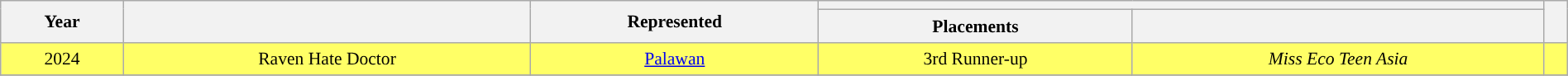<table class="wikitable" style="text-align:center; line-height:20px; font-size:90%; width:100%;">
<tr>
<th rowspan="2">Year</th>
<th rowspan="2"></th>
<th rowspan="2">Represented</th>
<th colspan="2"></th>
<th rowspan="2"></th>
</tr>
<tr>
<th>Placements</th>
<th></th>
</tr>
<tr style="background-color:#FFFF66">
<td>2024</td>
<td>Raven Hate Doctor</td>
<td><a href='#'>Palawan</a></td>
<td>3rd Runner-up</td>
<td><em>Miss Eco Teen Asia</em></td>
<td></td>
</tr>
<tr>
</tr>
</table>
